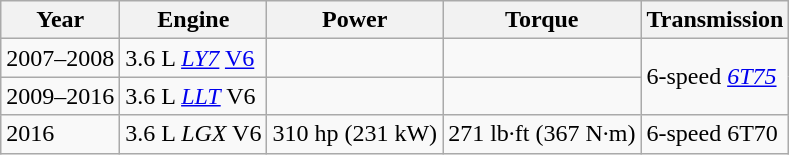<table class="wikitable">
<tr>
<th>Year</th>
<th>Engine</th>
<th>Power</th>
<th>Torque</th>
<th>Transmission</th>
</tr>
<tr>
<td>2007–2008</td>
<td>3.6 L <em><a href='#'>LY7</a></em> <a href='#'>V6</a></td>
<td></td>
<td></td>
<td rowspan="2">6-speed <em><a href='#'>6T75</a></em></td>
</tr>
<tr>
<td>2009–2016</td>
<td>3.6 L <em><a href='#'>LLT</a></em> V6</td>
<td></td>
<td></td>
</tr>
<tr>
<td>2016</td>
<td>3.6 L <em>LGX</em> V6</td>
<td>310 hp (231 kW)</td>
<td>271 lb·ft (367 N·m)</td>
<td>6-speed 6T70</td>
</tr>
</table>
